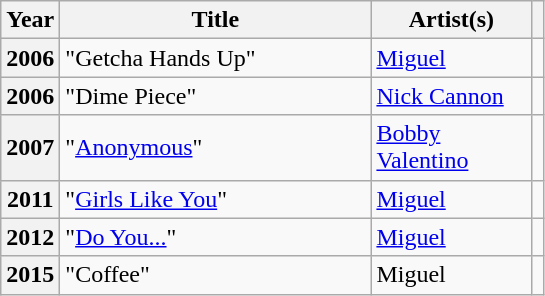<table class="wikitable plainrowheaders sortable">
<tr>
<th scope="col">Year</th>
<th scope="col", style="width:200px;">Title</th>
<th scope="col", style="width:100px;">Artist(s)</th>
<th scope="col" class="unsortable"></th>
</tr>
<tr>
<th scope="row">2006</th>
<td>"Getcha Hands Up" <br></td>
<td><a href='#'>Miguel</a></td>
<td style="text-align:center;"></td>
</tr>
<tr>
<th scope="row">2006</th>
<td>"Dime Piece" </td>
<td><a href='#'>Nick Cannon</a></td>
<td style="text-align:center;"></td>
</tr>
<tr>
<th scope="row">2007</th>
<td>"<a href='#'>Anonymous</a>" </td>
<td><a href='#'>Bobby Valentino</a></td>
<td style="text-align:center;"></td>
</tr>
<tr>
<th scope="row">2011</th>
<td>"<a href='#'>Girls Like You</a>"</td>
<td><a href='#'>Miguel</a></td>
<td style="text-align:center;"></td>
</tr>
<tr>
<th scope="row">2012</th>
<td>"<a href='#'>Do You...</a>"</td>
<td><a href='#'>Miguel</a></td>
<td style="text-align:center;"></td>
</tr>
<tr>
<th>2015</th>
<td>"Coffee"</td>
<td>Miguel</td>
<td></td>
</tr>
</table>
